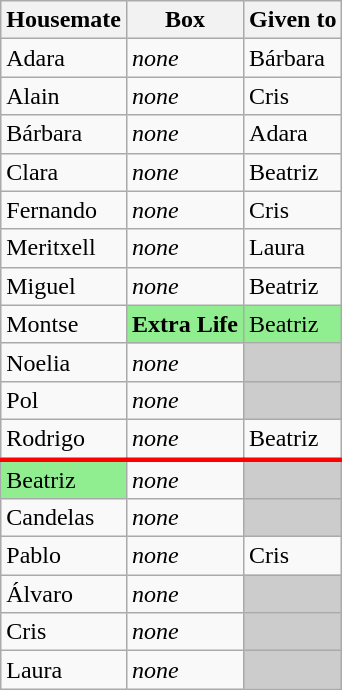<table class=wikitable>
<tr>
<th>Housemate</th>
<th>Box</th>
<th>Given to</th>
</tr>
<tr>
<td>Adara</td>
<td><em>none</em></td>
<td>Bárbara</td>
</tr>
<tr>
<td>Alain</td>
<td><em>none</em></td>
<td>Cris</td>
</tr>
<tr>
<td>Bárbara</td>
<td><em>none</em></td>
<td>Adara</td>
</tr>
<tr>
<td>Clara</td>
<td><em>none</em></td>
<td>Beatriz</td>
</tr>
<tr>
<td>Fernando</td>
<td><em>none</em></td>
<td>Cris</td>
</tr>
<tr>
<td>Meritxell</td>
<td><em>none</em></td>
<td>Laura</td>
</tr>
<tr>
<td>Miguel</td>
<td><em>none</em></td>
<td>Beatriz</td>
</tr>
<tr>
<td>Montse</td>
<td style="background:lightgreen;"><strong>Extra Life</strong></td>
<td style="background:lightgreen;">Beatriz</td>
</tr>
<tr>
<td>Noelia</td>
<td><em>none</em></td>
<td style="background:#CCC;"></td>
</tr>
<tr>
<td>Pol</td>
<td><em>none</em></td>
<td style="background:#CCC;"></td>
</tr>
<tr style="border-bottom:3px solid red;">
<td>Rodrigo</td>
<td><em>none</em></td>
<td>Beatriz</td>
</tr>
<tr>
<td style="background:lightgreen;">Beatriz</td>
<td><em>none</em></td>
<td style="background:#CCC;"></td>
</tr>
<tr>
<td>Candelas</td>
<td><em>none</em></td>
<td style="background:#CCC;"></td>
</tr>
<tr>
<td>Pablo</td>
<td><em>none</em></td>
<td>Cris</td>
</tr>
<tr>
<td>Álvaro</td>
<td><em>none</em></td>
<td style="background:#CCC;"></td>
</tr>
<tr>
<td>Cris</td>
<td><em>none</em></td>
<td style="background:#CCC;"></td>
</tr>
<tr>
<td>Laura</td>
<td><em>none</em></td>
<td style="background:#CCC;"></td>
</tr>
</table>
